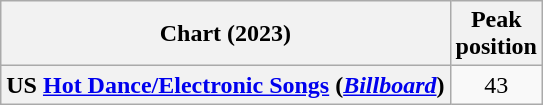<table class="wikitable sortable plainrowheaders" style="text-align:center">
<tr>
<th scope="col">Chart (2023)</th>
<th scope="col">Peak<br>position</th>
</tr>
<tr>
<th scope="row">US <a href='#'>Hot Dance/Electronic Songs</a> (<em><a href='#'>Billboard</a></em>)</th>
<td>43</td>
</tr>
</table>
